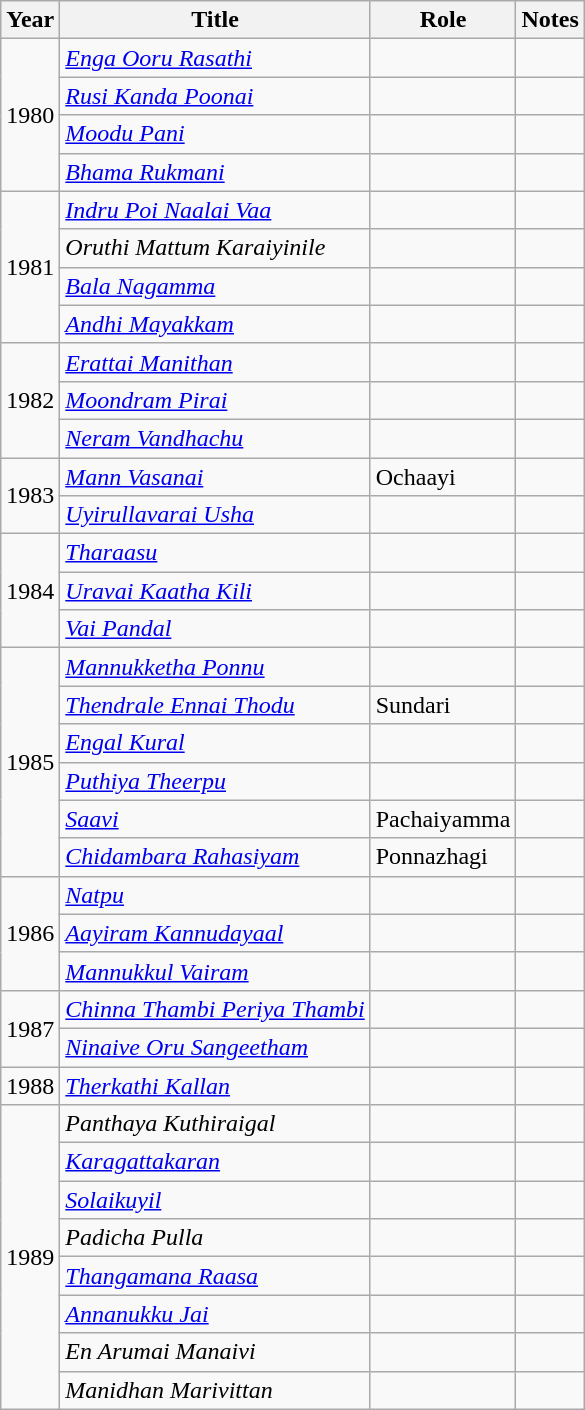<table class="wikitable">
<tr>
<th scope="col">Year</th>
<th scope="col">Title</th>
<th scope="col">Role</th>
<th class="unsortable" scope="col">Notes</th>
</tr>
<tr>
<td rowspan="4">1980</td>
<td><em><a href='#'>Enga Ooru Rasathi</a></em></td>
<td></td>
<td></td>
</tr>
<tr>
<td><em><a href='#'>Rusi Kanda Poonai</a></em></td>
<td></td>
<td></td>
</tr>
<tr>
<td><em><a href='#'>Moodu Pani</a></em></td>
<td></td>
<td></td>
</tr>
<tr>
<td><em><a href='#'>Bhama Rukmani</a></em></td>
<td></td>
<td></td>
</tr>
<tr>
<td rowspan="4">1981</td>
<td><em><a href='#'>Indru Poi Naalai Vaa</a></em></td>
<td></td>
<td></td>
</tr>
<tr>
<td><em>Oruthi Mattum Karaiyinile</em></td>
<td></td>
<td></td>
</tr>
<tr>
<td><em><a href='#'>Bala Nagamma</a></em></td>
<td></td>
<td></td>
</tr>
<tr>
<td><em><a href='#'>Andhi Mayakkam</a></em></td>
<td></td>
<td></td>
</tr>
<tr>
<td rowspan="3">1982</td>
<td><em><a href='#'>Erattai Manithan</a></em></td>
<td></td>
<td></td>
</tr>
<tr>
<td><em><a href='#'>Moondram Pirai</a></em></td>
<td></td>
<td></td>
</tr>
<tr>
<td><em><a href='#'>Neram Vandhachu</a></em></td>
<td></td>
<td></td>
</tr>
<tr>
<td rowspan="2">1983</td>
<td><em><a href='#'>Mann Vasanai</a></em></td>
<td>Ochaayi</td>
<td></td>
</tr>
<tr>
<td><em><a href='#'>Uyirullavarai Usha</a></em></td>
<td></td>
<td></td>
</tr>
<tr>
<td rowspan="3">1984</td>
<td><em><a href='#'>Tharaasu</a></em></td>
<td></td>
<td></td>
</tr>
<tr>
<td><em><a href='#'>Uravai Kaatha Kili</a></em></td>
<td></td>
<td></td>
</tr>
<tr>
<td><em><a href='#'>Vai Pandal</a></em></td>
<td></td>
<td></td>
</tr>
<tr>
<td rowspan="6">1985</td>
<td><em><a href='#'>Mannukketha Ponnu</a></em></td>
<td></td>
<td></td>
</tr>
<tr>
<td><em><a href='#'>Thendrale Ennai Thodu</a></em></td>
<td>Sundari</td>
<td></td>
</tr>
<tr>
<td><em><a href='#'>Engal Kural</a></em></td>
<td></td>
<td></td>
</tr>
<tr>
<td><em><a href='#'>Puthiya Theerpu</a></em></td>
<td></td>
<td></td>
</tr>
<tr>
<td><em><a href='#'>Saavi</a></em></td>
<td>Pachaiyamma</td>
<td></td>
</tr>
<tr>
<td><em><a href='#'>Chidambara Rahasiyam</a></em></td>
<td>Ponnazhagi</td>
<td></td>
</tr>
<tr>
<td rowspan="3">1986</td>
<td><em><a href='#'>Natpu</a></em></td>
<td></td>
<td></td>
</tr>
<tr>
<td><em><a href='#'>Aayiram Kannudayaal</a></em></td>
<td></td>
<td></td>
</tr>
<tr>
<td><em><a href='#'>Mannukkul Vairam</a></em></td>
<td></td>
<td></td>
</tr>
<tr>
<td rowspan="2">1987</td>
<td><em><a href='#'>Chinna Thambi Periya Thambi</a></em></td>
<td></td>
<td></td>
</tr>
<tr>
<td><em><a href='#'>Ninaive Oru Sangeetham</a></em></td>
<td></td>
<td></td>
</tr>
<tr>
<td>1988</td>
<td><em><a href='#'>Therkathi Kallan</a></em></td>
<td></td>
<td></td>
</tr>
<tr>
<td rowspan="8">1989</td>
<td><em>Panthaya Kuthiraigal</em></td>
<td></td>
<td></td>
</tr>
<tr>
<td><em><a href='#'>Karagattakaran</a></em></td>
<td></td>
<td></td>
</tr>
<tr>
<td><em><a href='#'>Solaikuyil</a></em></td>
<td></td>
<td></td>
</tr>
<tr>
<td><em>Padicha Pulla</em></td>
<td></td>
<td></td>
</tr>
<tr>
<td><em><a href='#'>Thangamana Raasa</a></em></td>
<td></td>
<td></td>
</tr>
<tr>
<td><em><a href='#'>Annanukku Jai</a></em></td>
<td></td>
<td></td>
</tr>
<tr>
<td><em>En Arumai Manaivi</em></td>
<td></td>
<td></td>
</tr>
<tr>
<td><em>Manidhan Marivittan</em></td>
<td></td>
<td></td>
</tr>
</table>
